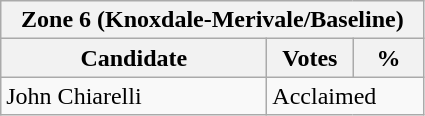<table class="wikitable">
<tr>
<th colspan="3">Zone 6 (Knoxdale-Merivale/Baseline)</th>
</tr>
<tr>
<th style="width: 170px">Candidate</th>
<th style="width: 50px">Votes</th>
<th style="width: 40px">%</th>
</tr>
<tr>
<td>John Chiarelli</td>
<td colspan="2">Acclaimed</td>
</tr>
</table>
